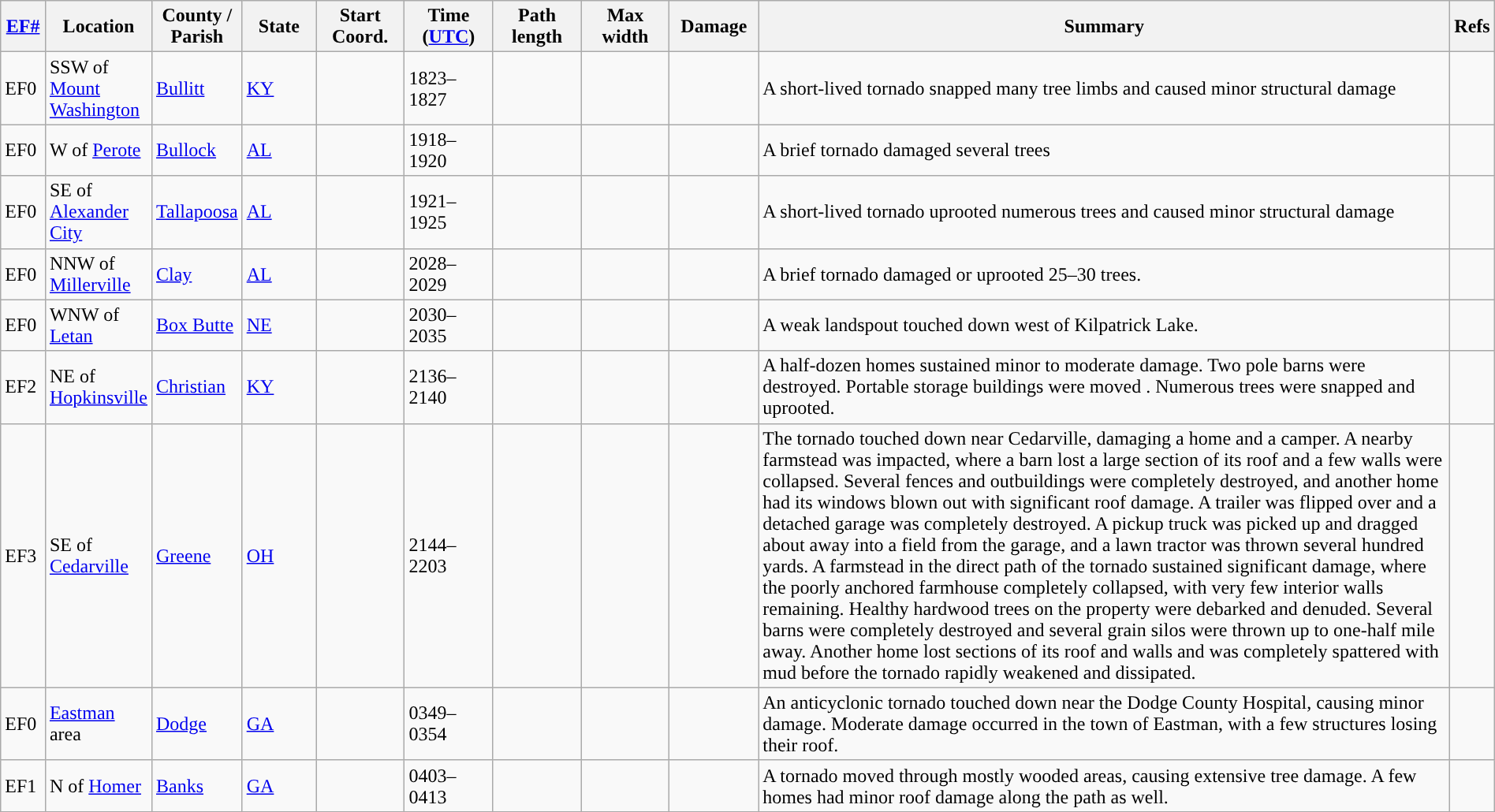<table class="wikitable sortable" style="width:100%;">
<tr>
<th scope="col" width="3%" align="center"><a href='#'>EF#</a></th>
<th scope="col" width="7%" align="center" class="unsortable">Location</th>
<th scope="col" width="6%" align="center" class="unsortable">County / Parish</th>
<th scope="col" width="5%" align="center">State</th>
<th scope="col" width="6%" align="center">Start Coord.</th>
<th scope="col" width="6%" align="center">Time (<a href='#'>UTC</a>)</th>
<th scope="col" width="6%" align="center">Path length</th>
<th scope="col" width="6%" align="center">Max width</th>
<th scope="col" width="6%" align="center">Damage</th>
<th scope="col" width="48%" class="unsortable" align="center">Summary</th>
<th scope="col" width="48%" class="unsortable" align="center">Refs</th>
</tr>
<tr>
<td>EF0</td>
<td>SSW of <a href='#'>Mount Washington</a></td>
<td><a href='#'>Bullitt</a></td>
<td><a href='#'>KY</a></td>
<td></td>
<td>1823–1827</td>
<td></td>
<td></td>
<td></td>
<td>A short-lived tornado snapped many tree limbs and caused minor structural damage</td>
<td></td>
</tr>
<tr>
<td>EF0</td>
<td>W of <a href='#'>Perote</a></td>
<td><a href='#'>Bullock</a></td>
<td><a href='#'>AL</a></td>
<td></td>
<td>1918–1920</td>
<td></td>
<td></td>
<td></td>
<td>A brief tornado damaged several trees</td>
<td></td>
</tr>
<tr>
<td>EF0</td>
<td>SE of <a href='#'>Alexander City</a></td>
<td><a href='#'>Tallapoosa</a></td>
<td><a href='#'>AL</a></td>
<td></td>
<td>1921–1925</td>
<td></td>
<td></td>
<td></td>
<td>A short-lived tornado uprooted numerous trees and caused minor structural damage</td>
<td></td>
</tr>
<tr>
<td>EF0</td>
<td>NNW of <a href='#'>Millerville</a></td>
<td><a href='#'>Clay</a></td>
<td><a href='#'>AL</a></td>
<td></td>
<td>2028–2029</td>
<td></td>
<td></td>
<td></td>
<td>A brief tornado damaged or uprooted 25–30 trees.</td>
<td></td>
</tr>
<tr>
<td>EF0</td>
<td>WNW of <a href='#'>Letan</a></td>
<td><a href='#'>Box Butte</a></td>
<td><a href='#'>NE</a></td>
<td></td>
<td>2030–2035</td>
<td></td>
<td></td>
<td></td>
<td>A weak landspout touched down west of Kilpatrick Lake.</td>
<td></td>
</tr>
<tr>
<td>EF2</td>
<td>NE of <a href='#'>Hopkinsville</a></td>
<td><a href='#'>Christian</a></td>
<td><a href='#'>KY</a></td>
<td></td>
<td>2136–2140</td>
<td></td>
<td></td>
<td></td>
<td>A half-dozen homes sustained minor to moderate damage. Two pole barns were destroyed. Portable storage buildings were moved . Numerous trees were snapped and uprooted.</td>
<td></td>
</tr>
<tr>
<td>EF3</td>
<td>SE of <a href='#'>Cedarville</a></td>
<td><a href='#'>Greene</a></td>
<td><a href='#'>OH</a></td>
<td></td>
<td>2144–2203</td>
<td></td>
<td></td>
<td></td>
<td>The tornado touched down near Cedarville, damaging a home and a camper. A nearby farmstead was impacted, where a barn lost a large section of its roof and a few walls were collapsed. Several fences and outbuildings were completely destroyed, and another home had its windows blown out with significant roof damage. A trailer was flipped over and a detached garage was completely destroyed. A pickup truck was picked up and dragged about  away into a field from the garage, and a lawn tractor was thrown several hundred yards. A farmstead in the direct path of the tornado sustained significant damage, where the poorly anchored farmhouse completely collapsed, with very few interior walls remaining. Healthy hardwood trees on the property were debarked and denuded. Several barns were completely destroyed and several grain silos were thrown up to one-half mile away. Another home lost sections of its roof and walls and was completely spattered with mud before the tornado rapidly weakened and dissipated.</td>
<td></td>
</tr>
<tr>
<td>EF0</td>
<td><a href='#'>Eastman</a> area</td>
<td><a href='#'>Dodge</a></td>
<td><a href='#'>GA</a></td>
<td></td>
<td>0349–0354</td>
<td></td>
<td></td>
<td></td>
<td>An anticyclonic tornado touched down near the Dodge County Hospital, causing minor damage. Moderate damage occurred in the town of Eastman, with a few structures losing their roof.</td>
<td></td>
</tr>
<tr>
<td>EF1</td>
<td>N of <a href='#'>Homer</a></td>
<td><a href='#'>Banks</a></td>
<td><a href='#'>GA</a></td>
<td></td>
<td>0403–0413</td>
<td></td>
<td></td>
<td></td>
<td>A tornado moved through mostly wooded areas, causing extensive tree damage. A few homes had minor roof damage along the path as well.</td>
<td></td>
</tr>
<tr>
</tr>
</table>
